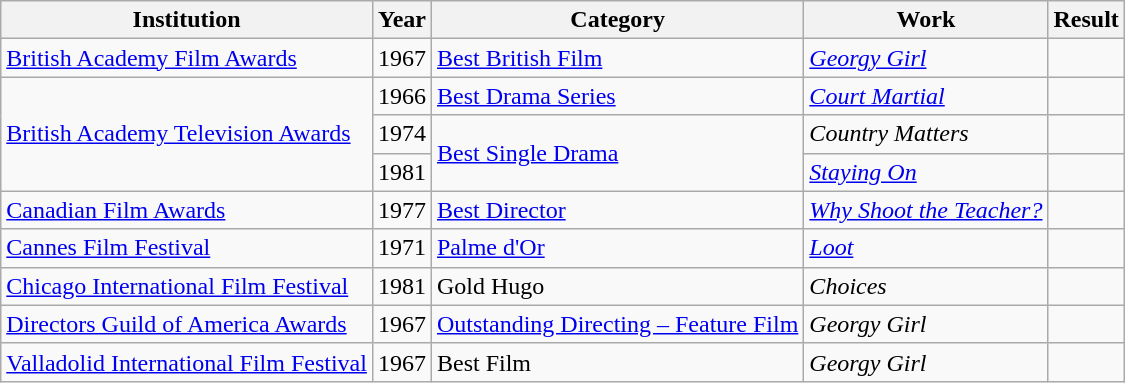<table class="wikitable sortable">
<tr>
<th>Institution</th>
<th>Year</th>
<th>Category</th>
<th>Work</th>
<th class="unsortable">Result</th>
</tr>
<tr>
<td><a href='#'>British Academy Film Awards</a></td>
<td>1967</td>
<td><a href='#'>Best British Film</a></td>
<td><em><a href='#'>Georgy Girl</a></em></td>
<td></td>
</tr>
<tr>
<td rowspan="3"><a href='#'>British Academy Television Awards</a></td>
<td>1966</td>
<td><a href='#'>Best Drama Series</a></td>
<td><a href='#'><em>Court Martial</em></a></td>
<td></td>
</tr>
<tr>
<td>1974</td>
<td rowspan="2"><a href='#'>Best Single Drama</a></td>
<td><em>Country Matters</em> </td>
<td></td>
</tr>
<tr>
<td>1981</td>
<td><em><a href='#'>Staying On</a></em></td>
<td></td>
</tr>
<tr>
<td><a href='#'>Canadian Film Awards</a></td>
<td>1977</td>
<td><a href='#'>Best Director</a></td>
<td><em><a href='#'>Why Shoot the Teacher?</a></em></td>
<td></td>
</tr>
<tr>
<td><a href='#'>Cannes Film Festival</a></td>
<td>1971</td>
<td><a href='#'>Palme d'Or</a></td>
<td><em><a href='#'>Loot</a></em></td>
<td></td>
</tr>
<tr>
<td><a href='#'>Chicago International Film Festival</a></td>
<td>1981</td>
<td>Gold Hugo</td>
<td><em>Choices</em></td>
<td></td>
</tr>
<tr>
<td><a href='#'>Directors Guild of America Awards</a></td>
<td>1967</td>
<td><a href='#'>Outstanding Directing – Feature Film</a></td>
<td><em>Georgy Girl</em></td>
<td></td>
</tr>
<tr>
<td><a href='#'>Valladolid International Film Festival</a></td>
<td>1967</td>
<td>Best Film</td>
<td><em>Georgy Girl</em></td>
<td></td>
</tr>
</table>
